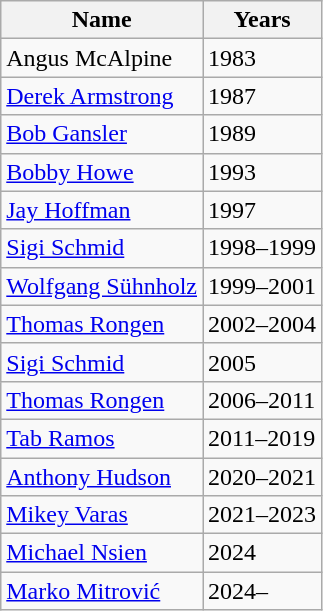<table class="wikitable" style="text-align: center">
<tr>
<th>Name</th>
<th>Years</th>
</tr>
<tr>
<td align=left>Angus McAlpine</td>
<td align=left>1983</td>
</tr>
<tr>
<td align=left><a href='#'>Derek Armstrong</a></td>
<td align=left>1987</td>
</tr>
<tr>
<td align=left><a href='#'>Bob Gansler</a></td>
<td align=left>1989</td>
</tr>
<tr>
<td align=left><a href='#'>Bobby Howe</a></td>
<td align=left>1993</td>
</tr>
<tr>
<td align=left><a href='#'>Jay Hoffman</a></td>
<td align=left>1997</td>
</tr>
<tr>
<td align=left><a href='#'>Sigi Schmid</a></td>
<td align=left>1998–1999</td>
</tr>
<tr>
<td align=left><a href='#'>Wolfgang Sühnholz</a></td>
<td align=left>1999–2001</td>
</tr>
<tr>
<td align=left><a href='#'>Thomas Rongen</a></td>
<td align=left>2002–2004</td>
</tr>
<tr>
<td align=left><a href='#'>Sigi Schmid</a></td>
<td align=left>2005</td>
</tr>
<tr>
<td align=left><a href='#'>Thomas Rongen</a></td>
<td align=left>2006–2011</td>
</tr>
<tr>
<td align=left><a href='#'>Tab Ramos</a></td>
<td align=left>2011–2019</td>
</tr>
<tr>
<td align=left><a href='#'>Anthony Hudson</a></td>
<td align=left>2020–2021</td>
</tr>
<tr>
<td align=left><a href='#'>Mikey Varas</a></td>
<td align=left>2021–2023</td>
</tr>
<tr>
<td align=left><a href='#'>Michael Nsien</a></td>
<td align=left>2024</td>
</tr>
<tr>
<td align=left><a href='#'>Marko Mitrović</a></td>
<td align=left>2024–</td>
</tr>
</table>
